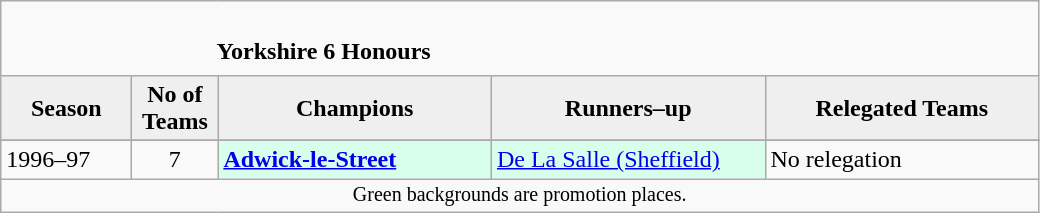<table class="wikitable" style="text-align: left;">
<tr>
<td colspan="11" cellpadding="0" cellspacing="0"><br><table border="0" style="width:100%;" cellpadding="0" cellspacing="0">
<tr>
<td style="width:20%; border:0;"></td>
<td style="border:0;"><strong>Yorkshire 6 Honours</strong></td>
<td style="width:20%; border:0;"></td>
</tr>
</table>
</td>
</tr>
<tr>
<th style="background:#efefef; width:80px;">Season</th>
<th style="background:#efefef; width:50px;">No of Teams</th>
<th style="background:#efefef; width:175px;">Champions</th>
<th style="background:#efefef; width:175px;">Runners–up</th>
<th style="background:#efefef; width:175px;">Relegated Teams</th>
</tr>
<tr align=left>
</tr>
<tr>
<td>1996–97</td>
<td style="text-align: center;">7</td>
<td style="background:#d8ffeb;"><strong><a href='#'>Adwick-le-Street</a></strong></td>
<td style="background:#d8ffeb;"><a href='#'>De La Salle (Sheffield)</a></td>
<td>No relegation</td>
</tr>
<tr>
<td colspan="15"  style="border:0; font-size:smaller; text-align:center;">Green backgrounds are promotion places.</td>
</tr>
</table>
